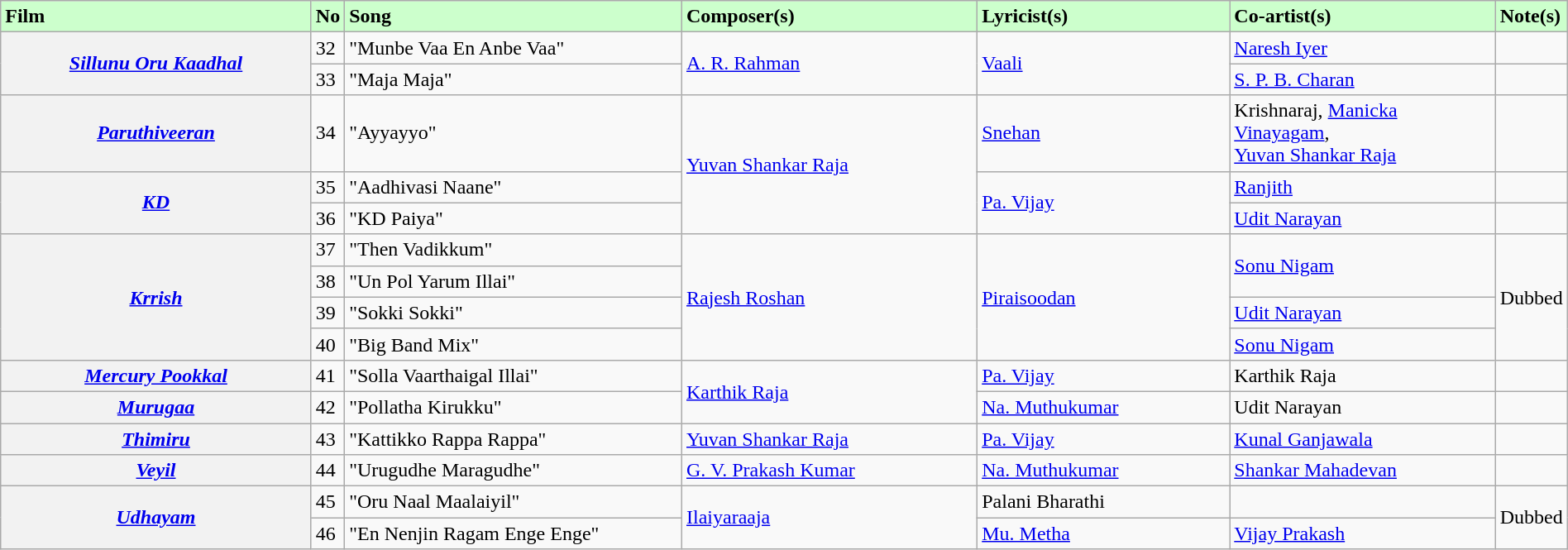<table class="wikitable plainrowheaders" width="100%" textcolor:#000;">
<tr style="background:#cfc; text-align:"center;">
<td scope="col" width=21%><strong>Film</strong></td>
<td><strong>No</strong></td>
<td scope="col" width=23%><strong>Song</strong></td>
<td scope="col" width=20%><strong>Composer(s)</strong></td>
<td scope="col" width=17%><strong>Lyricist(s)</strong></td>
<td scope="col" width=18%><strong>Co-artist(s)</strong></td>
<td><strong>Note(s)</strong></td>
</tr>
<tr>
<th rowspan="2"><em><a href='#'>Sillunu Oru Kaadhal</a></em></th>
<td>32</td>
<td>"Munbe Vaa En Anbe Vaa"</td>
<td rowspan="2"><a href='#'>A. R. Rahman</a></td>
<td rowspan="2"><a href='#'>Vaali</a></td>
<td><a href='#'>Naresh Iyer</a></td>
<td></td>
</tr>
<tr>
<td>33</td>
<td>"Maja Maja"</td>
<td><a href='#'>S. P. B. Charan</a></td>
<td></td>
</tr>
<tr>
<th><em><a href='#'>Paruthiveeran</a></em></th>
<td>34</td>
<td>"Ayyayyo"</td>
<td rowspan="3"><a href='#'>Yuvan Shankar Raja</a></td>
<td><a href='#'>Snehan</a></td>
<td>Krishnaraj, <a href='#'>Manicka Vinayagam</a>,<br><a href='#'>Yuvan Shankar Raja</a></td>
<td></td>
</tr>
<tr>
<th rowspan="2"><em><a href='#'>KD</a></em></th>
<td>35</td>
<td>"Aadhivasi Naane"</td>
<td rowspan="2"><a href='#'>Pa. Vijay</a></td>
<td><a href='#'>Ranjith</a></td>
<td></td>
</tr>
<tr>
<td>36</td>
<td>"KD Paiya"</td>
<td><a href='#'>Udit Narayan</a></td>
<td></td>
</tr>
<tr>
<th rowspan="4"><em><a href='#'>Krrish</a></em></th>
<td>37</td>
<td>"Then Vadikkum"</td>
<td rowspan="4"><a href='#'>Rajesh Roshan</a></td>
<td rowspan="4"><a href='#'>Piraisoodan</a></td>
<td rowspan="2"><a href='#'>Sonu Nigam</a></td>
<td rowspan="4">Dubbed</td>
</tr>
<tr>
<td>38</td>
<td>"Un Pol Yarum Illai"</td>
</tr>
<tr>
<td>39</td>
<td>"Sokki Sokki"</td>
<td><a href='#'>Udit Narayan</a></td>
</tr>
<tr>
<td>40</td>
<td>"Big Band Mix"</td>
<td><a href='#'>Sonu Nigam</a></td>
</tr>
<tr>
<th><em><a href='#'>Mercury Pookkal</a></em></th>
<td>41</td>
<td>"Solla Vaarthaigal Illai"</td>
<td rowspan="2"><a href='#'>Karthik Raja</a></td>
<td><a href='#'>Pa. Vijay</a></td>
<td>Karthik Raja</td>
<td></td>
</tr>
<tr>
<th><em><a href='#'>Murugaa</a></em></th>
<td>42</td>
<td>"Pollatha Kirukku"</td>
<td><a href='#'>Na. Muthukumar</a></td>
<td>Udit Narayan</td>
<td></td>
</tr>
<tr>
<th><em><a href='#'>Thimiru</a></em></th>
<td>43</td>
<td>"Kattikko Rappa Rappa"</td>
<td><a href='#'>Yuvan Shankar Raja</a></td>
<td><a href='#'>Pa. Vijay</a></td>
<td><a href='#'>Kunal Ganjawala</a></td>
<td></td>
</tr>
<tr>
<th><em><a href='#'>Veyil</a></em></th>
<td>44</td>
<td>"Urugudhe Maragudhe"</td>
<td><a href='#'>G. V. Prakash Kumar</a></td>
<td><a href='#'>Na. Muthukumar</a></td>
<td><a href='#'>Shankar Mahadevan</a></td>
<td></td>
</tr>
<tr>
<th rowspan="2"><em><a href='#'>Udhayam</a></em></th>
<td>45</td>
<td>"Oru Naal Maalaiyil"</td>
<td rowspan="2"><a href='#'>Ilaiyaraaja</a></td>
<td>Palani Bharathi</td>
<td></td>
<td rowspan="2">Dubbed</td>
</tr>
<tr>
<td>46</td>
<td>"En Nenjin Ragam Enge Enge"</td>
<td><a href='#'>Mu. Metha</a></td>
<td><a href='#'>Vijay Prakash</a></td>
</tr>
</table>
